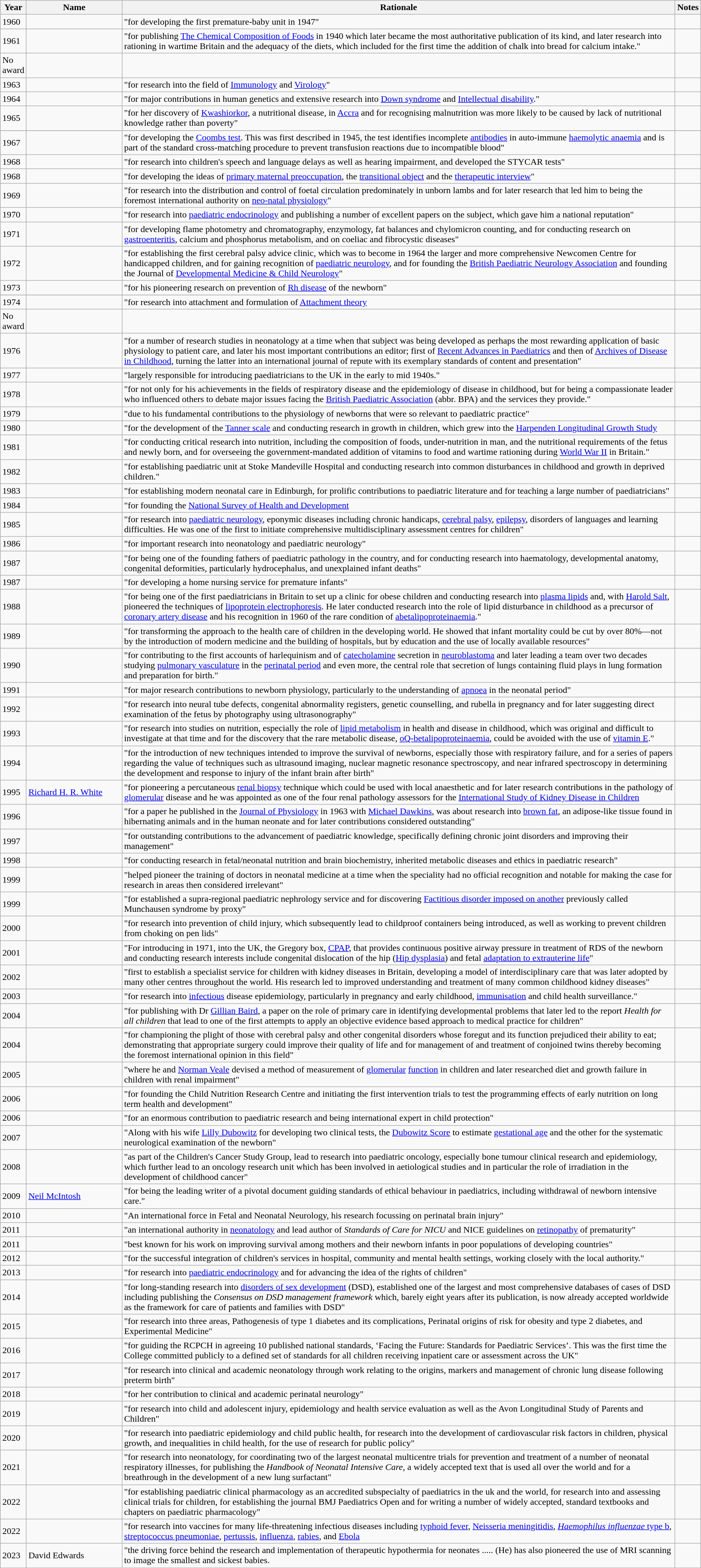<table class="wikitable sortable" border="1" style="align:left;">
<tr>
<th>Year</th>
<th width=14.4%>Name</th>
<th width=85% class="unsortable">Rationale</th>
<th class="unsortable">Notes</th>
</tr>
<tr>
<td>1960</td>
<td></td>
<td>"for developing the first premature-baby unit in 1947"</td>
<td></td>
</tr>
<tr>
<td>1961</td>
<td></td>
<td>"for publishing <a href='#'>The Chemical Composition of Foods</a> in 1940 which later became the most authoritative publication of its kind, and later research into rationing in wartime Britain and the adequacy of the diets, which included for the first time the addition of chalk into bread for calcium intake."</td>
<td></td>
</tr>
<tr>
<td>No award</td>
<td></td>
<td></td>
<td></td>
</tr>
<tr>
<td>1963</td>
<td></td>
<td>"for research into the field of <a href='#'>Immunology</a> and <a href='#'>Virology</a>"</td>
<td></td>
</tr>
<tr>
<td>1964</td>
<td></td>
<td>"for major contributions in human genetics and extensive research into <a href='#'>Down syndrome</a> and <a href='#'>Intellectual disability</a>."</td>
<td></td>
</tr>
<tr |>
<td>1965</td>
<td></td>
<td>"for her discovery of <a href='#'>Kwashiorkor</a>, a nutritional disease, in <a href='#'>Accra</a> and for recognising malnutrition was more likely to be caused by lack of nutritional knowledge rather than poverty"</td>
<td></td>
</tr>
<tr |>
</tr>
<tr>
<td>1967</td>
<td></td>
<td>"for developing the <a href='#'>Coombs test</a>.  This was first described in 1945, the test identifies incomplete <a href='#'>antibodies</a> in auto-immune <a href='#'>haemolytic anaemia</a> and is part of the standard cross-matching procedure to prevent transfusion reactions due to incompatible blood"</td>
<td></td>
</tr>
<tr>
<td>1968</td>
<td></td>
<td>"for research into children's speech and language delays as well as hearing impairment, and developed the STYCAR tests"</td>
<td></td>
</tr>
<tr>
<td>1968</td>
<td></td>
<td>"for developing the ideas of <a href='#'>primary maternal preoccupation</a>, the <a href='#'>transitional object</a> and the <a href='#'>therapeutic interview</a>"</td>
<td></td>
</tr>
<tr>
<td>1969</td>
<td></td>
<td>"for research into the distribution and control of foetal circulation predominately in unborn lambs and for later research that led him to being the foremost international authority on <a href='#'>neo-natal physiology</a>"</td>
<td></td>
</tr>
<tr>
<td>1970</td>
<td></td>
<td>"for research into <a href='#'>paediatric endocrinology</a> and publishing a number of excellent papers on the subject, which gave him a national reputation"</td>
<td></td>
</tr>
<tr>
<td>1971</td>
<td></td>
<td>"for developing flame photometry and chromatography, enzymology, fat balances and chylomicron counting, and for conducting research on <a href='#'>gastroenteritis</a>, calcium and phosphorus metabolism, and on coeliac and fibrocystic diseases"</td>
<td></td>
</tr>
<tr>
<td>1972</td>
<td></td>
<td>"for establishing the first cerebral palsy advice clinic, which was to become in 1964 the larger and more comprehensive Newcomen Centre for handicapped children, and for gaining recognition of <a href='#'>paediatric neurology</a>, and for founding the <a href='#'>British Paediatric Neurology Association</a> and founding the Journal of <a href='#'>Developmental Medicine & Child Neurology</a>"</td>
<td></td>
</tr>
<tr>
<td>1973</td>
<td></td>
<td>"for his pioneering research on prevention of <a href='#'>Rh disease</a> of the newborn"</td>
<td></td>
</tr>
<tr |>
</tr>
<tr>
<td>1974</td>
<td></td>
<td>"for research into attachment and formulation of <a href='#'>Attachment theory</a></td>
<td></td>
</tr>
<tr>
<td>No award</td>
<td></td>
<td></td>
<td></td>
</tr>
<tr>
<td>1976</td>
<td></td>
<td>"for a number of research studies in neonatology at a time when that subject was being developed as perhaps the most rewarding application of basic physiology to patient care, and later his most important contributions an editor; first of <a href='#'>Recent Advances in Paediatrics</a> and then of <a href='#'>Archives of Disease in Childhood</a>, turning the latter into an international journal of repute with its exemplary standards of content and presentation"</td>
<td></td>
</tr>
<tr>
<td>1977</td>
<td></td>
<td>"largely responsible for introducing paediatricians to the UK in the early to mid 1940s."</td>
<td></td>
</tr>
<tr>
<td>1978</td>
<td></td>
<td>"for not only for his achievements in the fields of respiratory disease and the epidemiology of disease in childhood, but for being a compassionate leader who influenced others to debate major issues facing the <a href='#'>British Paediatric Association</a> (abbr. BPA) and the services they provide."</td>
<td></td>
</tr>
<tr>
<td>1979</td>
<td></td>
<td>"due to his fundamental contributions to the physiology of newborns that were so relevant to paediatric practice"</td>
<td></td>
</tr>
<tr |>
<td>1980</td>
<td></td>
<td>"for the development of the <a href='#'>Tanner scale</a> and conducting research in growth in children, which grew into the <a href='#'>Harpenden Longitudinal Growth Study</a></td>
<td></td>
</tr>
<tr>
<td>1981</td>
<td></td>
<td>"for conducting critical research into nutrition, including the composition of foods, under-nutrition in man, and the nutritional requirements of the fetus and newly born, and for overseeing the government-mandated addition of vitamins to food and wartime rationing during <a href='#'>World War II</a> in Britain."</td>
<td></td>
</tr>
<tr>
<td>1982</td>
<td></td>
<td>"for establishing paediatric unit at Stoke Mandeville Hospital and conducting research into common disturbances in childhood and growth in deprived children."</td>
<td></td>
</tr>
<tr>
<td>1983</td>
<td></td>
<td>"for establishing modern neonatal care in Edinburgh, for prolific contributions to paediatric literature and for teaching a large number of paediatricians"</td>
<td></td>
</tr>
<tr>
<td>1984</td>
<td></td>
<td>"for founding the <a href='#'>National Survey of Health and Development</a></td>
<td></td>
</tr>
<tr>
<td>1985</td>
<td></td>
<td>"for research into <a href='#'>paediatric neurology</a>, eponymic diseases including chronic handicaps, <a href='#'>cerebral palsy</a>, <a href='#'>epilepsy</a>, disorders of languages and learning difficulties. He was one of the first to initiate comprehensive multidisciplinary assessment centres for children"</td>
<td></td>
</tr>
<tr>
<td>1986</td>
<td></td>
<td>"for important research into neonatology and paediatric neurology"</td>
<td></td>
</tr>
<tr>
<td>1987</td>
<td></td>
<td>"for being one of the founding fathers of paediatric pathology in the country, and for conducting research into haematology, developmental anatomy, congenital deformities, particularly hydrocephalus, and unexplained infant deaths"</td>
<td></td>
</tr>
<tr>
<td>1987</td>
<td></td>
<td>"for developing a home nursing service for premature infants"</td>
<td></td>
</tr>
<tr>
<td>1988</td>
<td></td>
<td>"for being one of the first paediatricians in Britain to set up a clinic for obese children and conducting research into <a href='#'>plasma lipids</a> and, with <a href='#'>Harold Salt</a>, pioneered the techniques of <a href='#'>lipoprotein electrophoresis</a>. He later conducted research into the role of lipid disturbance in childhood as a precursor of <a href='#'>coronary artery disease</a> and his recognition in 1960 of the rare condition of <a href='#'>abetalipoproteinaemia</a>."</td>
<td></td>
</tr>
<tr>
<td>1989</td>
<td></td>
<td>"for transforming the approach to the health care of children in the developing world. He showed that infant mortality could be cut by over 80%—not by the introduction of modern medicine and the building of hospitals, but by education and the use of locally available resources"</td>
<td></td>
</tr>
<tr>
<td>1990</td>
<td></td>
<td>"for contributing to the first accounts of harlequinism and of <a href='#'>catecholamine</a> secretion in <a href='#'>neuroblastoma</a> and later leading a team over two decades studying <a href='#'>pulmonary vasculature</a> in the <a href='#'>perinatal period</a> and even more, the central role that secretion of lungs containing fluid plays in lung formation and preparation for birth."</td>
<td></td>
</tr>
<tr>
<td>1991</td>
<td></td>
<td>"for major research contributions to newborn physiology, particularly to the understanding of <a href='#'>apnoea</a> in the neonatal period"</td>
<td></td>
</tr>
<tr>
<td>1992</td>
<td></td>
<td>"for research into neural tube defects, congenital abnormality registers, genetic counselling, and rubella in pregnancy and for later suggesting direct examination of the fetus by photography using ultrasonography"</td>
<td></td>
</tr>
<tr>
<td>1993</td>
<td></td>
<td>"for research into studies on nutrition, especially the role of <a href='#'>lipid metabolism</a> in health and disease in childhood, which was original and difficult to investigate at that time and for the discovery that the rare metabolic disease, <a href='#'>oQ-betalipoproteinaemia</a>, could be avoided with the use of <a href='#'>vitamin E</a>."</td>
<td></td>
</tr>
<tr>
<td>1994</td>
<td></td>
<td>"for the introduction of new techniques intended to improve the survival of newborns, especially those with respiratory failure, and for a series of papers regarding the value of techniques such as ultrasound imaging, nuclear magnetic resonance spectroscopy, and near infrared spectroscopy in determining the development and response to injury of the infant brain after birth"</td>
<td></td>
</tr>
<tr>
<td>1995</td>
<td data-sort-value="White, Richard H. R."><a href='#'>Richard H. R. White</a></td>
<td>"for pioneering a percutaneous <a href='#'>renal biopsy</a> technique which could be used with local anaesthetic and for later research contributions in the pathology of <a href='#'>glomerular</a> disease and he was appointed as one of the four renal pathology assessors for the <a href='#'>International Study of Kidney Disease in Children</a></td>
<td></td>
</tr>
<tr>
<td>1996</td>
<td></td>
<td>"for a paper he published in the <a href='#'>Journal of Physiology</a> in 1963 with <a href='#'>Michael Dawkins</a>, was about research into <a href='#'>brown fat</a>, an adipose-like tissue found in hibernating animals and in the human neonate and for later contributions considered outstanding"</td>
<td></td>
</tr>
<tr>
<td>1997</td>
<td></td>
<td>"for outstanding contributions to the advancement of paediatric knowledge, specifically defining chronic joint disorders and improving their management"</td>
<td></td>
</tr>
<tr>
<td>1998</td>
<td></td>
<td>"for conducting research in fetal/neonatal nutrition and brain biochemistry, inherited metabolic diseases and ethics in paediatric research"</td>
<td></td>
</tr>
<tr>
<td>1999</td>
<td></td>
<td>"helped pioneer the training of doctors in neonatal medicine at a time when the speciality had no official recognition and notable for making the case for research in areas then considered irrelevant"</td>
<td></td>
</tr>
<tr>
<td>1999</td>
<td></td>
<td>"for established a supra-regional paediatric nephrology service and for discovering <a href='#'>Factitious disorder imposed on another</a> previously called Munchausen syndrome by proxy"</td>
<td></td>
</tr>
<tr>
<td>2000</td>
<td></td>
<td>"for research into prevention of child injury, which subsequently lead to childproof containers being introduced, as well as working to prevent children from choking on pen lids"</td>
<td></td>
</tr>
<tr>
<td>2001</td>
<td></td>
<td>"For introducing in 1971, into the UK, the Gregory box, <a href='#'>CPAP</a>, that provides continuous positive airway pressure in treatment of RDS of the newborn and conducting research interests include congenital dislocation of the hip (<a href='#'>Hip dysplasia</a>) and fetal <a href='#'>adaptation to extrauterine life</a>"</td>
<td></td>
</tr>
<tr>
<td>2002</td>
<td></td>
<td>"first to establish a specialist service for children with kidney diseases in Britain, developing a model of interdisciplinary care that was later adopted by many other centres throughout the world. His research led to improved understanding and treatment of many common childhood kidney diseases"</td>
<td></td>
</tr>
<tr>
<td>2003</td>
<td></td>
<td>"for research into <a href='#'>infectious</a> disease epidemiology, particularly in pregnancy and early childhood, <a href='#'>immunisation</a> and child health surveillance."</td>
<td></td>
</tr>
<tr>
<td>2004</td>
<td></td>
<td>"for publishing with Dr <a href='#'>Gillian Baird</a>, a paper on the role of primary care in identifying developmental problems that later led to the report <em>Health for all children</em> that lead to one of the first attempts to apply an objective evidence based approach to medical practice for children"</td>
<td></td>
</tr>
<tr>
<td>2004</td>
<td></td>
<td>"for championing the plight of those with cerebral palsy and other congenital disorders whose foregut and its function prejudiced their ability to eat; demonstrating that appropriate surgery could improve their quality of life and for management of and treatment of conjoined twins thereby becoming the foremost international opinion in this field"</td>
<td></td>
</tr>
<tr>
<td>2005</td>
<td></td>
<td>"where he and <a href='#'>Norman Veale</a> devised a method of measurement of <a href='#'>glomerular</a> <a href='#'>function</a> in children and later researched diet and growth failure in children with renal impairment"</td>
<td></td>
</tr>
<tr>
<td>2006</td>
<td data-sort-value="Lucas, Alan"></td>
<td>"for founding the Child Nutrition Research Centre and initiating the first intervention trials to test the programming effects of early nutrition on long term health and development"</td>
<td></td>
</tr>
<tr>
<td>2006</td>
<td data-sort-value="Sibert, Jonathan Richard"></td>
<td>"for an enormous contribution to paediatric research and being international expert in child protection"</td>
<td></td>
</tr>
<tr>
<td>2007</td>
<td></td>
<td>"Along with his wife <a href='#'>Lilly Dubowitz</a> for developing two clinical tests, the <a href='#'>Dubowitz Score</a> to estimate <a href='#'>gestational age</a> and the other for the systematic neurological examination of the newborn"</td>
<td></td>
</tr>
<tr>
<td>2008</td>
<td></td>
<td>"as part of the Children's Cancer Study Group, lead to research into paediatric oncology, especially bone tumour clinical research and epidemiology, which further lead to an oncology research unit which has been involved in aetiological studies and in particular the role of irradiation in the development of childhood cancer"</td>
<td></td>
</tr>
<tr>
<td>2009</td>
<td data-sort-value="McIntosh, Neil"><a href='#'>Neil McIntosh</a></td>
<td>"for being the leading writer of a pivotal document guiding standards of ethical behaviour in paediatrics, including withdrawal of newborn intensive care."</td>
<td></td>
</tr>
<tr>
<td>2010</td>
<td data-sort-value="Levene, Malcolm"></td>
<td>"An international force in Fetal and Neonatal Neurology, his research focussing on perinatal brain injury"</td>
<td></td>
</tr>
<tr>
<td>2011</td>
<td></td>
<td>"an international authority in <a href='#'>neonatology</a> and lead author of <em>Standards of Care for NICU</em> and NICE guidelines on <a href='#'>retinopathy</a> of prematurity"</td>
<td></td>
</tr>
<tr>
<td>2011</td>
<td></td>
<td>"best known for his work on improving survival among mothers and their newborn infants in poor populations of developing countries"</td>
<td></td>
</tr>
<tr>
<td>2012</td>
<td></td>
<td>"for the successful integration of children's services in hospital, community and mental health settings, working closely with the local authority."</td>
<td></td>
</tr>
<tr>
<td>2013</td>
<td></td>
<td>"for research into <a href='#'>paediatric endocrinology</a> and for advancing the idea of the rights of children"</td>
<td></td>
</tr>
<tr>
<td>2014</td>
<td></td>
<td>"for long-standing research into <a href='#'>disorders of sex development</a> (DSD), established one of the largest and most comprehensive databases of cases of DSD including publishing the <em>Consensus on DSD management framework</em> which, barely eight years after its publication, is now already accepted worldwide as the framework for care of patients and families with DSD"</td>
<td></td>
</tr>
<tr>
<td>2015</td>
<td></td>
<td>"for research into three areas, Pathogenesis of type 1 diabetes and its complications, Perinatal origins of risk for obesity and type 2 diabetes, and Experimental Medicine"</td>
<td></td>
</tr>
<tr>
<td>2016</td>
<td></td>
<td>"for guiding the RCPCH in agreeing 10 published national standards,  ‘Facing the Future: Standards for Paediatric Services’. This was the first time the College committed publicly to a defined set of standards for all children receiving inpatient care or assessment across the UK"</td>
<td></td>
</tr>
<tr>
<td>2017</td>
<td></td>
<td>"for research into clinical and academic neonatology through work relating to the origins, markers and management of chronic lung disease following preterm birth"</td>
<td></td>
</tr>
<tr>
<td>2018</td>
<td></td>
<td>"for her contribution to clinical and academic perinatal neurology"</td>
<td></td>
</tr>
<tr>
<td>2019</td>
<td></td>
<td>"for research into child and adolescent injury, epidemiology and health service evaluation as well as the Avon Longitudinal Study of Parents and Children"</td>
<td></td>
</tr>
<tr>
<td>2020</td>
<td></td>
<td>"for research into paediatric epidemiology and child public health, for research into the development of cardiovascular risk factors in children, physical growth,  and inequalities in child health, for the use of research for public policy"</td>
<td></td>
</tr>
<tr>
<td>2021</td>
<td></td>
<td>"for research into neonatology, for coordinating two of the largest neonatal multicentre trials for prevention and treatment of a number of neonatal respiratory illnesses, for publishing the <em>Handbook of Neonatal Intensive Care</em>, a widely accepted text that is used all over the world and for a breathrough in the development of a new lung surfactant"</td>
<td></td>
</tr>
<tr>
<td>2022</td>
<td></td>
<td>"for establishing paediatric clinical pharmacology as an accredited subspecialty of paediatrics in the uk and the world, for research into and assessing clinical trials for children, for establishing the journal BMJ Paediatrics Open and for writing a number of widely accepted, standard textbooks and chapters on paediatric pharmacology"</td>
<td></td>
</tr>
<tr>
<td>2022</td>
<td></td>
<td>"for research into vaccines for many life-threatening infectious diseases including <a href='#'>typhoid fever</a>, <a href='#'>Neisseria meningitidis</a>, <a href='#'><em>Haemophilus influenzae</em> type b</a>, <a href='#'>streptococcus pneumoniae</a>, <a href='#'>pertussis</a>, <a href='#'>influenza</a>, <a href='#'>rabies</a>, and <a href='#'>Ebola</a></td>
<td></td>
</tr>
<tr>
<td>2023</td>
<td>David Edwards</td>
<td>"the driving force behind the research and implementation of therapeutic hypothermia for neonates ..... (He) has also pioneered the use of MRI scanning to image the smallest and sickest babies.</td>
<td></td>
</tr>
</table>
